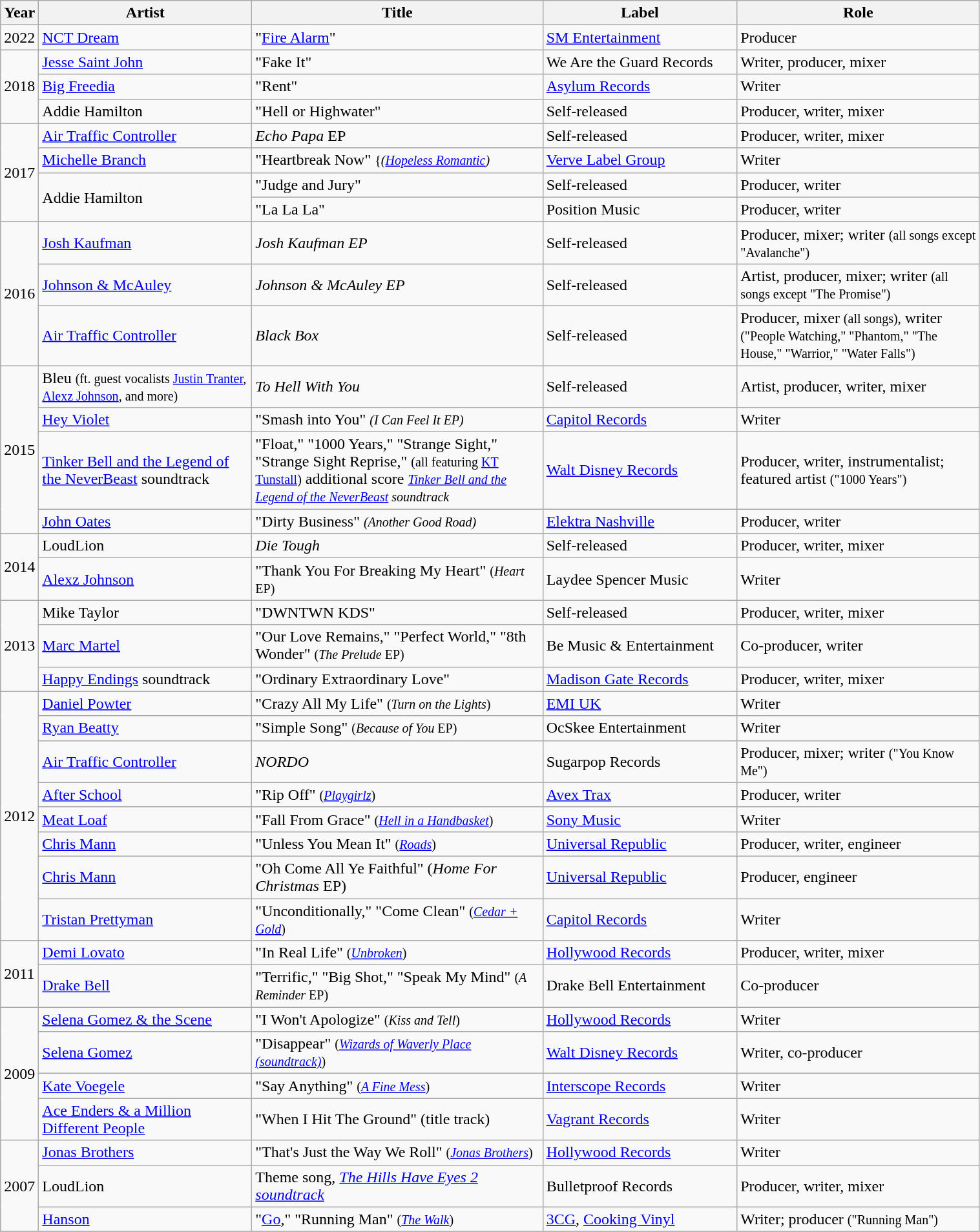<table style="width: 80%;" | class="wikitable sortable">
<tr>
<th width=2%>Year</th>
<th width=22%>Artist</th>
<th width=30%>Title</th>
<th width=20%>Label</th>
<th width=25%>Role</th>
</tr>
<tr>
<td>2022</td>
<td><a href='#'>NCT Dream</a></td>
<td>"<a href='#'>Fire Alarm</a>"</td>
<td><a href='#'>SM Entertainment</a></td>
<td>Producer</td>
</tr>
<tr>
<td rowspan=3>2018</td>
<td><a href='#'>Jesse Saint John</a></td>
<td>"Fake It"</td>
<td>We Are the Guard Records</td>
<td>Writer, producer, mixer</td>
</tr>
<tr>
<td><a href='#'>Big Freedia</a></td>
<td>"Rent"</td>
<td><a href='#'>Asylum Records</a></td>
<td>Writer</td>
</tr>
<tr>
<td>Addie Hamilton</td>
<td>"Hell or Highwater"</td>
<td>Self-released</td>
<td>Producer, writer, mixer</td>
</tr>
<tr>
<td rowspan=4>2017</td>
<td><a href='#'>Air Traffic Controller</a></td>
<td><em>Echo Papa</em> EP</td>
<td>Self-released</td>
<td>Producer, writer, mixer</td>
</tr>
<tr>
<td><a href='#'>Michelle Branch</a></td>
<td>"Heartbreak Now" <small>{<em>(<a href='#'>Hopeless Romantic</a>)</em></small></td>
<td><a href='#'>Verve Label Group</a></td>
<td>Writer</td>
</tr>
<tr>
<td rowspan=2>Addie Hamilton</td>
<td>"Judge and Jury"</td>
<td>Self-released</td>
<td>Producer, writer</td>
</tr>
<tr>
<td>"La La La"</td>
<td>Position Music</td>
<td>Producer, writer</td>
</tr>
<tr>
<td rowspan=3>2016</td>
<td><a href='#'>Josh Kaufman</a></td>
<td><em>Josh Kaufman EP</em></td>
<td>Self-released</td>
<td>Producer, mixer; writer <small>(all songs except "Avalanche")</small></td>
</tr>
<tr>
<td><a href='#'>Johnson & McAuley</a></td>
<td><em>Johnson & McAuley EP</em></td>
<td>Self-released</td>
<td>Artist, producer, mixer; writer <small>(all songs except "The Promise")</small></td>
</tr>
<tr>
<td><a href='#'>Air Traffic Controller</a></td>
<td><em>Black Box</em></td>
<td>Self-released</td>
<td>Producer, mixer <small>(all songs),</small> writer <small>("People Watching," "Phantom," "The House," "Warrior," "Water Falls")</small></td>
</tr>
<tr>
<td rowspan=4>2015</td>
<td>Bleu <small>(ft. guest vocalists <a href='#'>Justin Tranter</a>, <a href='#'>Alexz Johnson</a>, and more)</small></td>
<td><em>To Hell With You</em></td>
<td>Self-released</td>
<td>Artist, producer, writer, mixer</td>
</tr>
<tr>
<td><a href='#'>Hey Violet</a></td>
<td>"Smash into You" <small><em>(I Can Feel It EP)</em></small></td>
<td><a href='#'>Capitol Records</a></td>
<td>Writer</td>
</tr>
<tr>
<td><a href='#'>Tinker Bell and the Legend of the NeverBeast</a> soundtrack</td>
<td>"Float," "1000 Years," "Strange Sight," "Strange Sight Reprise," <small>(all featuring <a href='#'>KT Tunstall</a>)</small> additional score <small><em><a href='#'>Tinker Bell and the Legend of the NeverBeast</a> soundtrack</em></small></td>
<td><a href='#'>Walt Disney Records</a></td>
<td>Producer, writer, instrumentalist; featured artist <small>("1000 Years")</small></td>
</tr>
<tr>
<td><a href='#'>John Oates</a></td>
<td>"Dirty Business" <small><em>(Another Good Road)</em></small></td>
<td><a href='#'>Elektra Nashville</a></td>
<td>Producer, writer</td>
</tr>
<tr>
<td rowspan=2>2014</td>
<td>LoudLion</td>
<td><em>Die Tough</em></td>
<td>Self-released</td>
<td>Producer, writer, mixer</td>
</tr>
<tr>
<td><a href='#'>Alexz Johnson</a></td>
<td>"Thank You For Breaking My Heart" <small>(<em>Heart</em> EP)</small></td>
<td>Laydee Spencer Music</td>
<td>Writer</td>
</tr>
<tr>
<td rowspan=3>2013</td>
<td>Mike Taylor</td>
<td>"DWNTWN KDS"</td>
<td>Self-released</td>
<td>Producer, writer, mixer</td>
</tr>
<tr>
<td><a href='#'>Marc Martel</a></td>
<td>"Our Love Remains," "Perfect World," "8th Wonder" <small>(<em>The Prelude</em> EP)</small></td>
<td>Be Music & Entertainment</td>
<td>Co-producer, writer</td>
</tr>
<tr>
<td><a href='#'>Happy Endings</a> soundtrack</td>
<td>"Ordinary Extraordinary Love"</td>
<td><a href='#'>Madison Gate Records</a></td>
<td>Producer, writer, mixer</td>
</tr>
<tr>
<td rowspan=8>2012</td>
<td><a href='#'>Daniel Powter</a></td>
<td>"Crazy All My Life" <small>(<em>Turn on the Lights</em>)</small></td>
<td><a href='#'>EMI UK</a></td>
<td>Writer</td>
</tr>
<tr>
<td><a href='#'>Ryan Beatty</a></td>
<td>"Simple Song" <small>(<em>Because of You</em> EP)</small></td>
<td>OcSkee Entertainment</td>
<td>Writer</td>
</tr>
<tr>
<td><a href='#'>Air Traffic Controller</a></td>
<td><em>NORDO</em></td>
<td>Sugarpop Records</td>
<td>Producer, mixer; writer <small>("You Know Me")</small></td>
</tr>
<tr>
<td><a href='#'>After School</a></td>
<td>"Rip Off" <small>(<em><a href='#'>Playgirlz</a></em>)</small></td>
<td><a href='#'>Avex Trax</a></td>
<td>Producer, writer</td>
</tr>
<tr>
<td><a href='#'>Meat Loaf</a></td>
<td>"Fall From Grace" <small>(<em><a href='#'>Hell in a Handbasket</a></em>)</small></td>
<td><a href='#'>Sony Music</a></td>
<td>Writer</td>
</tr>
<tr>
<td><a href='#'>Chris Mann</a></td>
<td>"Unless You Mean It" <small>(<em><a href='#'>Roads</a></em>)</small></td>
<td><a href='#'>Universal Republic</a></td>
<td>Producer, writer, engineer</td>
</tr>
<tr>
<td><a href='#'>Chris Mann</a></td>
<td>"Oh Come All Ye Faithful" (<em>Home For Christmas</em> EP)</td>
<td><a href='#'>Universal Republic</a></td>
<td>Producer, engineer</td>
</tr>
<tr>
<td><a href='#'>Tristan Prettyman</a></td>
<td>"Unconditionally," "Come Clean" <small>(<em><a href='#'>Cedar + Gold</a></em>)</small></td>
<td><a href='#'>Capitol Records</a></td>
<td>Writer</td>
</tr>
<tr>
<td rowspan=2>2011</td>
<td><a href='#'>Demi Lovato</a></td>
<td>"In Real Life" <small>(<em><a href='#'>Unbroken</a></em>)</small></td>
<td><a href='#'>Hollywood Records</a></td>
<td>Producer, writer, mixer</td>
</tr>
<tr>
<td><a href='#'>Drake Bell</a></td>
<td>"Terrific," "Big Shot," "Speak My Mind" <small>(<em>A Reminder</em> EP)</small></td>
<td>Drake Bell Entertainment</td>
<td>Co-producer</td>
</tr>
<tr>
<td rowspan=4>2009</td>
<td><a href='#'>Selena Gomez & the Scene</a></td>
<td>"I Won't Apologize" <small>(<em>Kiss and Tell</em>)</small></td>
<td><a href='#'>Hollywood Records</a></td>
<td>Writer</td>
</tr>
<tr>
<td><a href='#'>Selena Gomez</a></td>
<td>"Disappear" <small>(<em><a href='#'>Wizards of Waverly Place (soundtrack)</a></em>)</small></td>
<td><a href='#'>Walt Disney Records</a></td>
<td>Writer, co-producer</td>
</tr>
<tr>
<td><a href='#'>Kate Voegele</a></td>
<td>"Say Anything" <small>(<em><a href='#'>A Fine Mess</a></em>)</small></td>
<td><a href='#'>Interscope Records</a></td>
<td>Writer</td>
</tr>
<tr>
<td><a href='#'>Ace Enders & a Million Different People</a></td>
<td>"When I Hit The Ground" (title track)</td>
<td><a href='#'>Vagrant Records</a></td>
<td>Writer</td>
</tr>
<tr>
<td rowspan=3>2007</td>
<td><a href='#'>Jonas Brothers</a></td>
<td>"That's Just the Way We Roll" <small>(<em><a href='#'>Jonas Brothers</a></em>)</small></td>
<td><a href='#'>Hollywood Records</a></td>
<td>Writer</td>
</tr>
<tr>
<td>LoudLion</td>
<td>Theme song, <em><a href='#'>The Hills Have Eyes 2 soundtrack</a></em></td>
<td>Bulletproof Records</td>
<td>Producer, writer, mixer</td>
</tr>
<tr>
<td><a href='#'>Hanson</a></td>
<td>"<a href='#'>Go</a>," "Running Man" <small>(<em><a href='#'>The Walk</a></em>)</small></td>
<td><a href='#'>3CG</a>, <a href='#'>Cooking Vinyl</a></td>
<td>Writer; producer <small>("Running Man")</small></td>
</tr>
<tr>
</tr>
</table>
